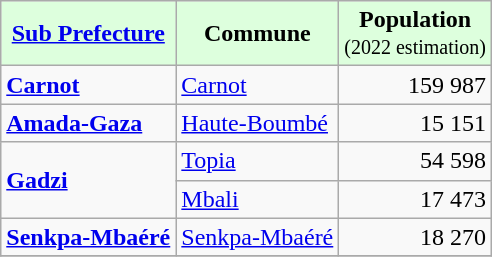<table class="wikitable centre">
<tr style="background: #DDFFDD;">
<td align="center"><strong><a href='#'>Sub Prefecture</a></strong></td>
<td align="center"><strong>Commune</strong></td>
<td align="center"><strong>Population</strong><br><small>(2022 estimation)</small></td>
</tr>
<tr>
<td><strong><a href='#'>Carnot</a></strong></td>
<td><a href='#'>Carnot</a></td>
<td align="right">159 987</td>
</tr>
<tr>
<td><strong><a href='#'>Amada-Gaza</a></strong></td>
<td><a href='#'>Haute-Boumbé</a></td>
<td align="right">15 151</td>
</tr>
<tr>
<td rowspan="2"><strong><a href='#'>Gadzi</a></strong></td>
<td><a href='#'>Topia</a></td>
<td align="right">54 598</td>
</tr>
<tr>
<td><a href='#'>Mbali</a></td>
<td align="right">17 473</td>
</tr>
<tr>
<td><strong><a href='#'>Senkpa-Mbaéré</a></strong></td>
<td><a href='#'>Senkpa-Mbaéré</a></td>
<td align="right">18 270</td>
</tr>
<tr>
</tr>
</table>
